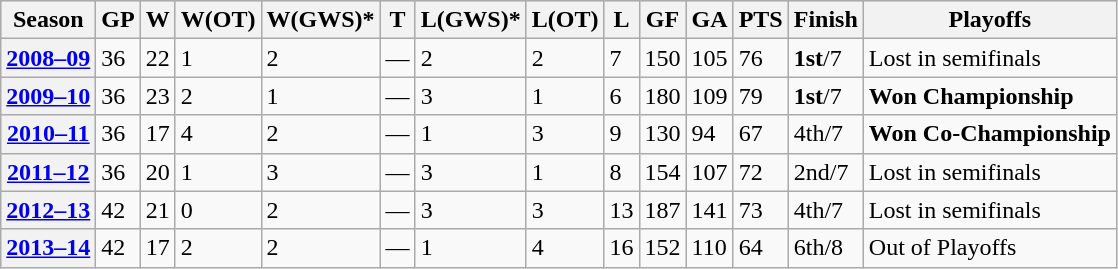<table class="wikitable">
<tr style="font-weight:bold; background-color:#dddddd;" |>
<th>Season</th>
<th>GP</th>
<th>W</th>
<th>W(OT)</th>
<th>W(GWS)*</th>
<th>T</th>
<th>L(GWS)*</th>
<th>L(OT)</th>
<th>L</th>
<th>GF</th>
<th>GA</th>
<th>PTS</th>
<th>Finish</th>
<th>Playoffs</th>
</tr>
<tr>
<th><a href='#'>2008–09</a></th>
<td>36</td>
<td>22</td>
<td>1</td>
<td>2</td>
<td>—</td>
<td>2</td>
<td>2</td>
<td>7</td>
<td>150</td>
<td>105</td>
<td>76</td>
<td><strong>1st</strong>/7</td>
<td>Lost in semifinals</td>
</tr>
<tr>
<th><a href='#'>2009–10</a></th>
<td>36</td>
<td>23</td>
<td>2</td>
<td>1</td>
<td>—</td>
<td>3</td>
<td>1</td>
<td>6</td>
<td>180</td>
<td>109</td>
<td>79</td>
<td><strong>1st</strong>/7</td>
<td><strong>Won Championship</strong></td>
</tr>
<tr>
<th><a href='#'>2010–11</a></th>
<td>36</td>
<td>17</td>
<td>4</td>
<td>2</td>
<td>—</td>
<td>1</td>
<td>3</td>
<td>9</td>
<td>130</td>
<td>94</td>
<td>67</td>
<td>4th/7</td>
<td><strong>Won Co-Championship</strong></td>
</tr>
<tr>
<th><a href='#'>2011–12</a></th>
<td>36</td>
<td>20</td>
<td>1</td>
<td>3</td>
<td>—</td>
<td>3</td>
<td>1</td>
<td>8</td>
<td>154</td>
<td>107</td>
<td>72</td>
<td>2nd/7</td>
<td>Lost in semifinals</td>
</tr>
<tr>
<th><a href='#'>2012–13</a></th>
<td>42</td>
<td>21</td>
<td>0</td>
<td>2</td>
<td>—</td>
<td>3</td>
<td>3</td>
<td>13</td>
<td>187</td>
<td>141</td>
<td>73</td>
<td>4th/7</td>
<td>Lost in semifinals</td>
</tr>
<tr>
<th><a href='#'>2013–14</a></th>
<td>42</td>
<td>17</td>
<td>2</td>
<td>2</td>
<td>—</td>
<td>1</td>
<td>4</td>
<td>16</td>
<td>152</td>
<td>110</td>
<td>64</td>
<td>6th/8</td>
<td>Out of Playoffs</td>
</tr>
</table>
